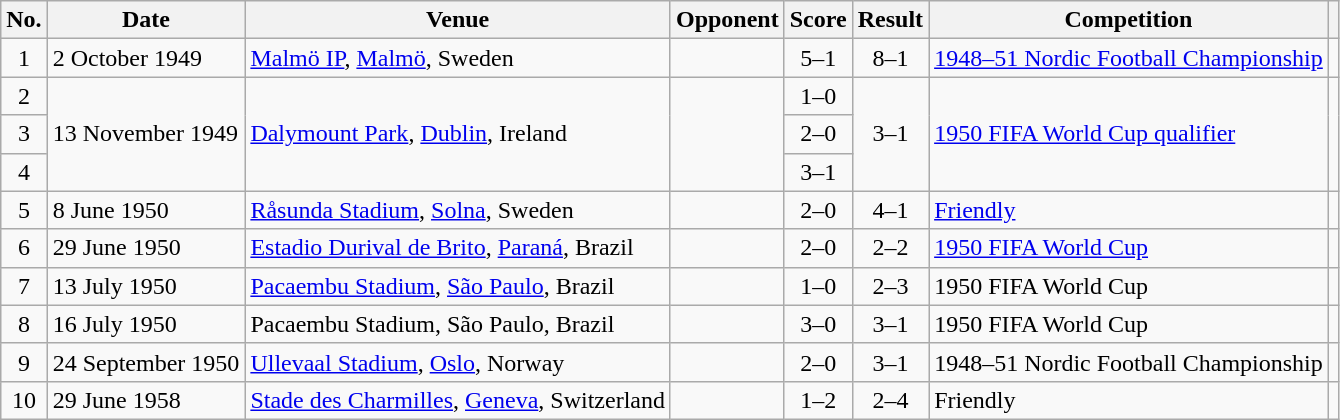<table class="wikitable sortable">
<tr>
<th scope="col">No.</th>
<th scope="col">Date</th>
<th scope="col">Venue</th>
<th scope="col">Opponent</th>
<th scope="col">Score</th>
<th scope="col">Result</th>
<th scope="col">Competition</th>
<th scope="col" class="unsortable"></th>
</tr>
<tr>
<td align="center">1</td>
<td>2 October 1949</td>
<td><a href='#'>Malmö IP</a>, <a href='#'>Malmö</a>, Sweden</td>
<td></td>
<td align="center">5–1</td>
<td align="center">8–1</td>
<td><a href='#'>1948–51 Nordic Football Championship</a></td>
<td></td>
</tr>
<tr>
<td align="center">2</td>
<td rowspan="3">13 November 1949</td>
<td rowspan="3"><a href='#'>Dalymount Park</a>, <a href='#'>Dublin</a>, Ireland</td>
<td rowspan="3"></td>
<td align="center">1–0</td>
<td rowspan="3" align="center">3–1</td>
<td rowspan="3"><a href='#'>1950 FIFA World Cup qualifier</a></td>
<td rowspan="3"></td>
</tr>
<tr>
<td align="center">3</td>
<td align="center">2–0</td>
</tr>
<tr>
<td align="center">4</td>
<td align="center">3–1</td>
</tr>
<tr>
<td align="center">5</td>
<td>8 June 1950</td>
<td><a href='#'>Råsunda Stadium</a>, <a href='#'>Solna</a>, Sweden</td>
<td></td>
<td align="center">2–0</td>
<td align="center">4–1</td>
<td><a href='#'>Friendly</a></td>
<td></td>
</tr>
<tr>
<td align="center">6</td>
<td>29 June 1950</td>
<td><a href='#'>Estadio Durival de Brito</a>, <a href='#'>Paraná</a>, Brazil</td>
<td></td>
<td align="center">2–0</td>
<td align="center">2–2</td>
<td><a href='#'>1950 FIFA World Cup</a></td>
<td></td>
</tr>
<tr>
<td align="center">7</td>
<td>13 July 1950</td>
<td><a href='#'>Pacaembu Stadium</a>, <a href='#'>São Paulo</a>, Brazil</td>
<td></td>
<td align="center">1–0</td>
<td align="center">2–3</td>
<td>1950 FIFA World Cup</td>
<td></td>
</tr>
<tr>
<td align="center">8</td>
<td>16 July 1950</td>
<td>Pacaembu Stadium, São Paulo, Brazil</td>
<td></td>
<td align="center">3–0</td>
<td align="center">3–1</td>
<td>1950 FIFA World Cup</td>
<td></td>
</tr>
<tr>
<td align="center">9</td>
<td>24 September 1950</td>
<td><a href='#'>Ullevaal Stadium</a>, <a href='#'>Oslo</a>, Norway</td>
<td></td>
<td align="center">2–0</td>
<td align="center">3–1</td>
<td>1948–51 Nordic Football Championship</td>
<td></td>
</tr>
<tr>
<td align="center">10</td>
<td>29 June 1958</td>
<td><a href='#'>Stade des Charmilles</a>, <a href='#'>Geneva</a>, Switzerland</td>
<td></td>
<td align="center">1–2</td>
<td align="center">2–4</td>
<td>Friendly</td>
<td></td>
</tr>
</table>
